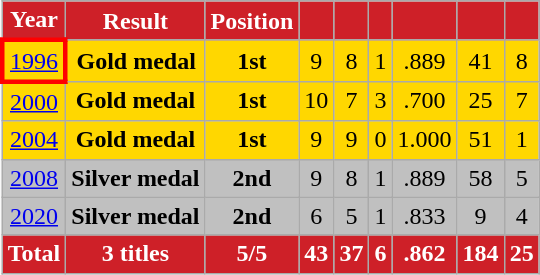<table class="wikitable" style="text-align:center">
<tr>
<th style="color:white; background:#CE2028;">Year</th>
<th style="color:white; background:#CE2028;">Result</th>
<th style="color:white; background:#CE2028;">Position</th>
<th style="color:white; background:#CE2028;"></th>
<th style="color:white; background:#CE2028;"></th>
<th style="color:white; background:#CE2028;"></th>
<th style="color:white; background:#CE2028;"></th>
<th style="color:white; background:#CE2028;"></th>
<th style="color:white; background:#CE2028;"></th>
</tr>
<tr style="background:gold;">
<td style="border:3px solid red"> <a href='#'>1996</a></td>
<td><strong>Gold medal</strong></td>
<td><strong>1st</strong></td>
<td>9</td>
<td>8</td>
<td>1</td>
<td>.889</td>
<td>41</td>
<td>8</td>
</tr>
<tr style="background:gold;">
<td> <a href='#'>2000</a></td>
<td><strong>Gold medal</strong></td>
<td><strong>1st</strong></td>
<td>10</td>
<td>7</td>
<td>3</td>
<td>.700</td>
<td>25</td>
<td>7</td>
</tr>
<tr style="background:gold;">
<td> <a href='#'>2004</a></td>
<td><strong>Gold medal</strong></td>
<td><strong>1st</strong></td>
<td>9</td>
<td>9</td>
<td>0</td>
<td>1.000</td>
<td>51</td>
<td>1</td>
</tr>
<tr style="background:silver;">
<td> <a href='#'>2008</a></td>
<td><strong>Silver medal</strong></td>
<td><strong>2nd</strong></td>
<td>9</td>
<td>8</td>
<td>1</td>
<td>.889</td>
<td>58</td>
<td>5</td>
</tr>
<tr style="background:silver;">
<td> <a href='#'>2020</a></td>
<td><strong>Silver medal</strong></td>
<td><strong>2nd</strong></td>
<td>6</td>
<td>5</td>
<td>1</td>
<td>.833</td>
<td>9</td>
<td>4</td>
</tr>
<tr>
<th style="color:white; background:#CE2028;">Total</th>
<th style="color:white; background:#CE2028;">3 titles</th>
<th style="color:white; background:#CE2028;">5/5</th>
<th style="color:white; background:#CE2028;">43</th>
<th style="color:white; background:#CE2028;">37</th>
<th style="color:white; background:#CE2028;">6</th>
<th style="color:white; background:#CE2028;">.862</th>
<th style="color:white; background:#CE2028;">184</th>
<th style="color:white; background:#CE2028;">25</th>
</tr>
</table>
